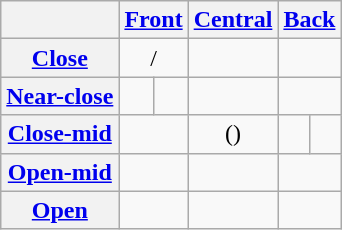<table class="wikitable" style="text-align: center;">
<tr>
<th></th>
<th colspan="2"><a href='#'>Front</a></th>
<th><a href='#'>Central</a></th>
<th colspan="2"><a href='#'>Back</a></th>
</tr>
<tr>
<th><a href='#'>Close</a></th>
<td colspan="2"> / </td>
<td></td>
<td colspan="2"></td>
</tr>
<tr>
<th><a href='#'>Near-close</a></th>
<td></td>
<td></td>
<td></td>
<td colspan="2"></td>
</tr>
<tr>
<th><a href='#'>Close-mid</a></th>
<td colspan="2"></td>
<td>()</td>
<td></td>
<td></td>
</tr>
<tr>
<th><a href='#'>Open-mid</a></th>
<td colspan="2"></td>
<td></td>
<td colspan="2"></td>
</tr>
<tr>
<th><a href='#'>Open</a></th>
<td colspan="2"></td>
<td></td>
<td colspan="2"></td>
</tr>
</table>
